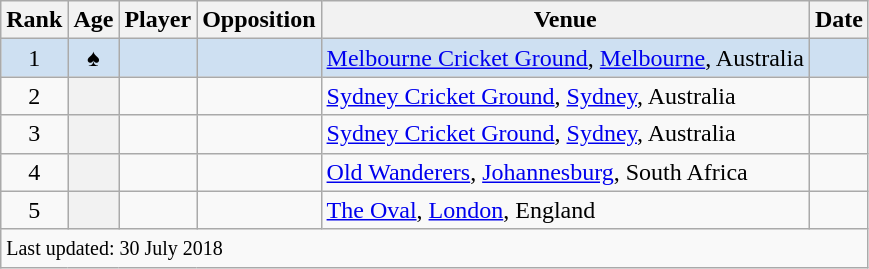<table class="wikitable plainrowheaders sortable">
<tr>
<th scope=col>Rank</th>
<th scope=col>Age</th>
<th scope=col>Player</th>
<th scope=col>Opposition</th>
<th scope=col>Venue</th>
<th scope=col>Date</th>
</tr>
<tr bgcolor=#cee0f2>
<td align=center>1</td>
<th scope=row style="background:#cee0f2; text-align:center;"> ♠</th>
<td></td>
<td></td>
<td><a href='#'>Melbourne Cricket Ground</a>, <a href='#'>Melbourne</a>, Australia</td>
<td><a href='#'></a></td>
</tr>
<tr>
<td align=center>2</td>
<th scope=row style=text-align:center;></th>
<td></td>
<td></td>
<td><a href='#'>Sydney Cricket Ground</a>, <a href='#'>Sydney</a>, Australia</td>
<td><a href='#'></a></td>
</tr>
<tr>
<td align=center>3</td>
<th scope=row style=text-align:center;></th>
<td></td>
<td></td>
<td><a href='#'>Sydney Cricket Ground</a>, <a href='#'>Sydney</a>, Australia</td>
<td><a href='#'></a></td>
</tr>
<tr>
<td align=center>4</td>
<th scope=row style=text-align:center;></th>
<td></td>
<td></td>
<td><a href='#'>Old Wanderers</a>, <a href='#'>Johannesburg</a>, South Africa</td>
<td><a href='#'></a></td>
</tr>
<tr>
<td align=center>5</td>
<th scope=row style=text-align:center;></th>
<td></td>
<td></td>
<td><a href='#'>The Oval</a>, <a href='#'>London</a>, England</td>
<td><a href='#'></a></td>
</tr>
<tr class=sortbottom>
<td colspan=7><small>Last updated: 30 July 2018</small></td>
</tr>
</table>
